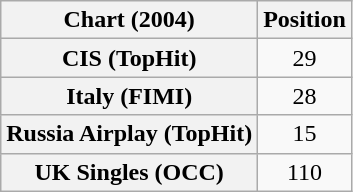<table class="wikitable sortable plainrowheaders" style="text-align:center">
<tr>
<th scope="col">Chart (2004)</th>
<th scope="col">Position</th>
</tr>
<tr>
<th scope="row">CIS (TopHit)</th>
<td>29</td>
</tr>
<tr>
<th scope="row">Italy (FIMI)</th>
<td>28</td>
</tr>
<tr>
<th scope="row">Russia Airplay (TopHit)</th>
<td>15</td>
</tr>
<tr>
<th scope="row">UK Singles (OCC)</th>
<td>110</td>
</tr>
</table>
